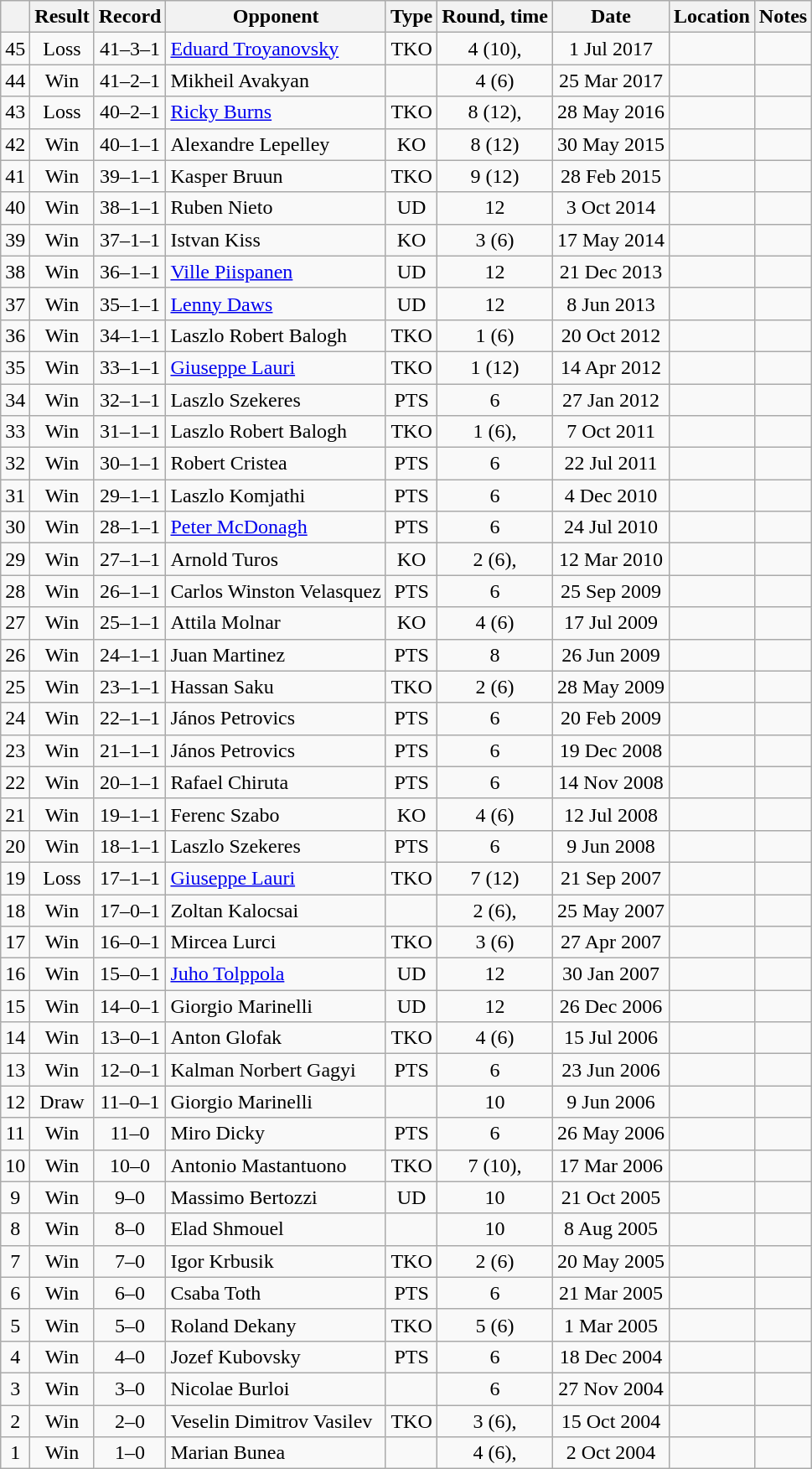<table class="wikitable" style="text-align:center">
<tr>
<th></th>
<th>Result</th>
<th>Record</th>
<th>Opponent</th>
<th>Type</th>
<th>Round, time</th>
<th>Date</th>
<th>Location</th>
<th>Notes</th>
</tr>
<tr>
<td>45</td>
<td>Loss</td>
<td>41–3–1</td>
<td style="text-align:left;"><a href='#'>Eduard Troyanovsky</a></td>
<td>TKO</td>
<td>4 (10), </td>
<td>1 Jul 2017</td>
<td style="text-align:left;"></td>
<td></td>
</tr>
<tr>
<td>44</td>
<td>Win</td>
<td>41–2–1</td>
<td style="text-align:left;">Mikheil Avakyan</td>
<td></td>
<td>4 (6)</td>
<td>25 Mar 2017</td>
<td style="text-align:left;"></td>
<td style="text-align:left;"></td>
</tr>
<tr>
<td>43</td>
<td>Loss</td>
<td>40–2–1</td>
<td style="text-align:left;"><a href='#'>Ricky Burns</a></td>
<td>TKO</td>
<td>8 (12), </td>
<td>28 May 2016</td>
<td style="text-align:left;"></td>
<td style="text-align:left;"></td>
</tr>
<tr>
<td>42</td>
<td>Win</td>
<td>40–1–1</td>
<td style="text-align:left;">Alexandre Lepelley</td>
<td>KO</td>
<td>8 (12)</td>
<td>30 May 2015</td>
<td style="text-align:left;"></td>
<td style="text-align:left;"></td>
</tr>
<tr>
<td>41</td>
<td>Win</td>
<td>39–1–1</td>
<td style="text-align:left;">Kasper Bruun</td>
<td>TKO</td>
<td>9 (12)</td>
<td>28 Feb 2015</td>
<td style="text-align:left;"></td>
<td style="text-align:left;"></td>
</tr>
<tr>
<td>40</td>
<td>Win</td>
<td>38–1–1</td>
<td style="text-align:left;">Ruben Nieto</td>
<td>UD</td>
<td>12</td>
<td>3 Oct 2014</td>
<td style="text-align:left;"></td>
<td style="text-align:left;"></td>
</tr>
<tr>
<td>39</td>
<td>Win</td>
<td>37–1–1</td>
<td style="text-align:left;">Istvan Kiss</td>
<td>KO</td>
<td>3 (6)</td>
<td>17 May 2014</td>
<td style="text-align:left;"></td>
<td></td>
</tr>
<tr>
<td>38</td>
<td>Win</td>
<td>36–1–1</td>
<td style="text-align:left;"><a href='#'>Ville Piispanen</a></td>
<td>UD</td>
<td>12</td>
<td>21 Dec 2013</td>
<td style="text-align:left;"></td>
<td style="text-align:left;"></td>
</tr>
<tr>
<td>37</td>
<td>Win</td>
<td>35–1–1</td>
<td style="text-align:left;"><a href='#'>Lenny Daws</a></td>
<td>UD</td>
<td>12</td>
<td>8 Jun 2013</td>
<td style="text-align:left;"></td>
<td style="text-align:left;"></td>
</tr>
<tr>
<td>36</td>
<td>Win</td>
<td>34–1–1</td>
<td style="text-align:left;">Laszlo Robert Balogh</td>
<td>TKO</td>
<td>1 (6)</td>
<td>20 Oct 2012</td>
<td style="text-align:left;"></td>
<td></td>
</tr>
<tr>
<td>35</td>
<td>Win</td>
<td>33–1–1</td>
<td style="text-align:left;"><a href='#'>Giuseppe Lauri</a></td>
<td>TKO</td>
<td>1 (12)</td>
<td>14 Apr 2012</td>
<td style="text-align:left;"></td>
<td style="text-align:left;"></td>
</tr>
<tr>
<td>34</td>
<td>Win</td>
<td>32–1–1</td>
<td style="text-align:left;">Laszlo Szekeres</td>
<td>PTS</td>
<td>6</td>
<td>27 Jan 2012</td>
<td style="text-align:left;"></td>
<td></td>
</tr>
<tr>
<td>33</td>
<td>Win</td>
<td>31–1–1</td>
<td style="text-align:left;">Laszlo Robert Balogh</td>
<td>TKO</td>
<td>1 (6), </td>
<td>7 Oct 2011</td>
<td style="text-align:left;"></td>
<td></td>
</tr>
<tr>
<td>32</td>
<td>Win</td>
<td>30–1–1</td>
<td style="text-align:left;">Robert Cristea</td>
<td>PTS</td>
<td>6</td>
<td>22 Jul 2011</td>
<td style="text-align:left;"></td>
<td></td>
</tr>
<tr>
<td>31</td>
<td>Win</td>
<td>29–1–1</td>
<td style="text-align:left;">Laszlo Komjathi</td>
<td>PTS</td>
<td>6</td>
<td>4 Dec 2010</td>
<td style="text-align:left;"></td>
<td></td>
</tr>
<tr>
<td>30</td>
<td>Win</td>
<td>28–1–1</td>
<td style="text-align:left;"><a href='#'>Peter McDonagh</a></td>
<td>PTS</td>
<td>6</td>
<td>24 Jul 2010</td>
<td style="text-align:left;"></td>
<td></td>
</tr>
<tr>
<td>29</td>
<td>Win</td>
<td>27–1–1</td>
<td style="text-align:left;">Arnold Turos</td>
<td>KO</td>
<td>2 (6), </td>
<td>12 Mar 2010</td>
<td style="text-align:left;"></td>
<td></td>
</tr>
<tr>
<td>28</td>
<td>Win</td>
<td>26–1–1</td>
<td style="text-align:left;">Carlos Winston Velasquez</td>
<td>PTS</td>
<td>6</td>
<td>25 Sep 2009</td>
<td style="text-align:left;"></td>
<td></td>
</tr>
<tr>
<td>27</td>
<td>Win</td>
<td>25–1–1</td>
<td style="text-align:left;">Attila Molnar</td>
<td>KO</td>
<td>4 (6)</td>
<td>17 Jul 2009</td>
<td style="text-align:left;"></td>
<td></td>
</tr>
<tr>
<td>26</td>
<td>Win</td>
<td>24–1–1</td>
<td style="text-align:left;">Juan Martinez</td>
<td>PTS</td>
<td>8</td>
<td>26 Jun 2009</td>
<td style="text-align:left;"></td>
<td></td>
</tr>
<tr>
<td>25</td>
<td>Win</td>
<td>23–1–1</td>
<td style="text-align:left;">Hassan Saku</td>
<td>TKO</td>
<td>2 (6)</td>
<td>28 May 2009</td>
<td style="text-align:left;"></td>
<td></td>
</tr>
<tr>
<td>24</td>
<td>Win</td>
<td>22–1–1</td>
<td style="text-align:left;">János Petrovics</td>
<td>PTS</td>
<td>6</td>
<td>20 Feb 2009</td>
<td style="text-align:left;"></td>
<td></td>
</tr>
<tr>
<td>23</td>
<td>Win</td>
<td>21–1–1</td>
<td style="text-align:left;">János Petrovics</td>
<td>PTS</td>
<td>6</td>
<td>19 Dec 2008</td>
<td style="text-align:left;"></td>
<td></td>
</tr>
<tr>
<td>22</td>
<td>Win</td>
<td>20–1–1</td>
<td style="text-align:left;">Rafael Chiruta</td>
<td>PTS</td>
<td>6</td>
<td>14 Nov 2008</td>
<td style="text-align:left;"></td>
<td></td>
</tr>
<tr>
<td>21</td>
<td>Win</td>
<td>19–1–1</td>
<td style="text-align:left;">Ferenc Szabo</td>
<td>KO</td>
<td>4 (6)</td>
<td>12 Jul 2008</td>
<td style="text-align:left;"></td>
<td></td>
</tr>
<tr>
<td>20</td>
<td>Win</td>
<td>18–1–1</td>
<td style="text-align:left;">Laszlo Szekeres</td>
<td>PTS</td>
<td>6</td>
<td>9 Jun 2008</td>
<td style="text-align:left;"></td>
<td></td>
</tr>
<tr>
<td>19</td>
<td>Loss</td>
<td>17–1–1</td>
<td style="text-align:left;"><a href='#'>Giuseppe Lauri</a></td>
<td>TKO</td>
<td>7 (12)</td>
<td>21 Sep 2007</td>
<td style="text-align:left;"></td>
<td style="text-align:left;"></td>
</tr>
<tr>
<td>18</td>
<td>Win</td>
<td>17–0–1</td>
<td style="text-align:left;">Zoltan Kalocsai</td>
<td></td>
<td>2 (6), </td>
<td>25 May 2007</td>
<td style="text-align:left;"></td>
<td></td>
</tr>
<tr>
<td>17</td>
<td>Win</td>
<td>16–0–1</td>
<td style="text-align:left;">Mircea Lurci</td>
<td>TKO</td>
<td>3 (6)</td>
<td>27 Apr 2007</td>
<td style="text-align:left;"></td>
<td></td>
</tr>
<tr>
<td>16</td>
<td>Win</td>
<td>15–0–1</td>
<td style="text-align:left;"><a href='#'>Juho Tolppola</a></td>
<td>UD</td>
<td>12</td>
<td>30 Jan 2007</td>
<td style="text-align:left;"></td>
<td style="text-align:left;"></td>
</tr>
<tr>
<td>15</td>
<td>Win</td>
<td>14–0–1</td>
<td style="text-align:left;">Giorgio Marinelli</td>
<td>UD</td>
<td>12</td>
<td>26 Dec 2006</td>
<td style="text-align:left;"></td>
<td style="text-align:left;"></td>
</tr>
<tr>
<td>14</td>
<td>Win</td>
<td>13–0–1</td>
<td style="text-align:left;">Anton Glofak</td>
<td>TKO</td>
<td>4 (6)</td>
<td>15 Jul 2006</td>
<td style="text-align:left;"></td>
<td></td>
</tr>
<tr>
<td>13</td>
<td>Win</td>
<td>12–0–1</td>
<td style="text-align:left;">Kalman Norbert Gagyi</td>
<td>PTS</td>
<td>6</td>
<td>23 Jun 2006</td>
<td style="text-align:left;"></td>
<td></td>
</tr>
<tr>
<td>12</td>
<td>Draw</td>
<td>11–0–1</td>
<td style="text-align:left;">Giorgio Marinelli</td>
<td></td>
<td>10</td>
<td>9 Jun 2006</td>
<td style="text-align:left;"></td>
<td style="text-align:left;"></td>
</tr>
<tr>
<td>11</td>
<td>Win</td>
<td>11–0</td>
<td style="text-align:left;">Miro Dicky</td>
<td>PTS</td>
<td>6</td>
<td>26 May 2006</td>
<td style="text-align:left;"></td>
<td></td>
</tr>
<tr>
<td>10</td>
<td>Win</td>
<td>10–0</td>
<td style="text-align:left;">Antonio Mastantuono</td>
<td>TKO</td>
<td>7 (10), </td>
<td>17 Mar 2006</td>
<td style="text-align:left;"></td>
<td style="text-align:left;"></td>
</tr>
<tr>
<td>9</td>
<td>Win</td>
<td>9–0</td>
<td style="text-align:left;">Massimo Bertozzi</td>
<td>UD</td>
<td>10</td>
<td>21 Oct 2005</td>
<td style="text-align:left;"></td>
<td style="text-align:left;"></td>
</tr>
<tr>
<td>8</td>
<td>Win</td>
<td>8–0</td>
<td style="text-align:left;">Elad Shmouel</td>
<td></td>
<td>10</td>
<td>8 Aug 2005</td>
<td style="text-align:left;"></td>
<td style="text-align:left;"></td>
</tr>
<tr>
<td>7</td>
<td>Win</td>
<td>7–0</td>
<td style="text-align:left;">Igor Krbusik</td>
<td>TKO</td>
<td>2 (6)</td>
<td>20 May 2005</td>
<td style="text-align:left;"></td>
<td></td>
</tr>
<tr>
<td>6</td>
<td>Win</td>
<td>6–0</td>
<td style="text-align:left;">Csaba Toth</td>
<td>PTS</td>
<td>6</td>
<td>21 Mar 2005</td>
<td style="text-align:left;"></td>
<td></td>
</tr>
<tr>
<td>5</td>
<td>Win</td>
<td>5–0</td>
<td style="text-align:left;">Roland Dekany</td>
<td>TKO</td>
<td>5 (6)</td>
<td>1 Mar 2005</td>
<td style="text-align:left;"></td>
<td></td>
</tr>
<tr>
<td>4</td>
<td>Win</td>
<td>4–0</td>
<td style="text-align:left;">Jozef Kubovsky</td>
<td>PTS</td>
<td>6</td>
<td>18 Dec 2004</td>
<td style="text-align:left;"></td>
<td></td>
</tr>
<tr>
<td>3</td>
<td>Win</td>
<td>3–0</td>
<td style="text-align:left;">Nicolae Burloi</td>
<td></td>
<td>6</td>
<td>27 Nov 2004</td>
<td style="text-align:left;"></td>
<td></td>
</tr>
<tr>
<td>2</td>
<td>Win</td>
<td>2–0</td>
<td style="text-align:left;">Veselin Dimitrov Vasilev</td>
<td>TKO</td>
<td>3 (6), </td>
<td>15 Oct 2004</td>
<td style="text-align:left;"></td>
<td></td>
</tr>
<tr>
<td>1</td>
<td>Win</td>
<td>1–0</td>
<td style="text-align:left;">Marian Bunea</td>
<td></td>
<td>4 (6), </td>
<td>2 Oct 2004</td>
<td style="text-align:left;"></td>
<td></td>
</tr>
</table>
